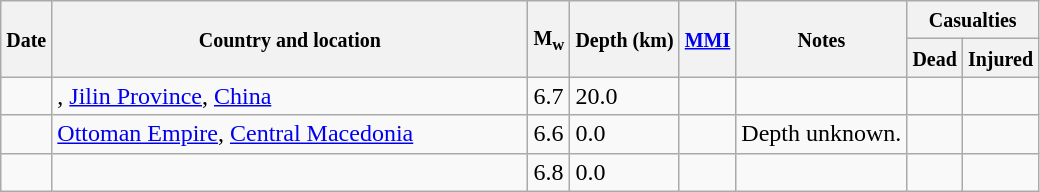<table class="wikitable sortable sort-under" style="border:1px black; margin-left:1em;">
<tr>
<th rowspan="2"><small>Date</small></th>
<th rowspan="2" style="width: 310px"><small>Country and location</small></th>
<th rowspan="2"><small>M<sub>w</sub></small></th>
<th rowspan="2"><small>Depth (km)</small></th>
<th rowspan="2"><small><a href='#'>MMI</a></small></th>
<th rowspan="2" class="unsortable"><small>Notes</small></th>
<th colspan="2"><small>Casualties</small></th>
</tr>
<tr>
<th><small>Dead</small></th>
<th><small>Injured</small></th>
</tr>
<tr>
<td></td>
<td>, <a href='#'>Jilin Province</a>, <a href='#'>China</a></td>
<td>6.7</td>
<td>20.0</td>
<td></td>
<td></td>
<td></td>
<td></td>
</tr>
<tr>
<td></td>
<td> <a href='#'>Ottoman Empire</a>, <a href='#'>Central Macedonia</a></td>
<td>6.6</td>
<td>0.0</td>
<td></td>
<td>Depth unknown.</td>
<td></td>
<td></td>
</tr>
<tr>
<td></td>
<td></td>
<td>6.8</td>
<td>0.0</td>
<td></td>
<td></td>
<td></td>
<td></td>
</tr>
</table>
